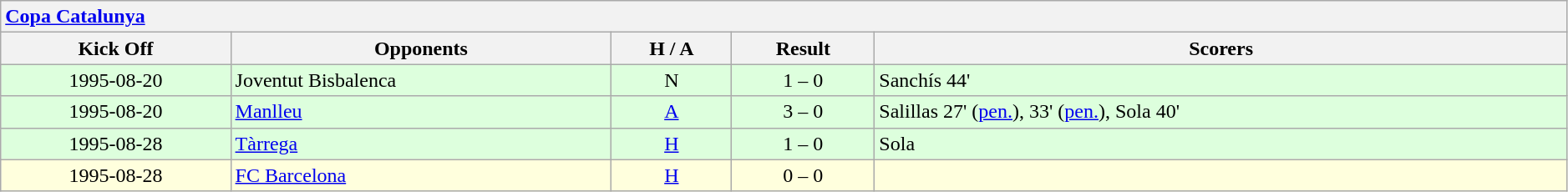<table class="wikitable collapsible collapsed" style="width:99%;">
<tr>
<th colspan="8" style="text-align:left;"><a href='#'>Copa Catalunya</a></th>
</tr>
<tr>
<th>Kick Off</th>
<th>Opponents</th>
<th>H / A</th>
<th>Result</th>
<th>Scorers</th>
</tr>
<tr bgcolor="#ddffdd">
<td align=center>1995-08-20</td>
<td> Joventut Bisbalenca</td>
<td align=center>N</td>
<td align=center>1 – 0</td>
<td>Sanchís 44'</td>
</tr>
<tr bgcolor="#ddffdd">
<td align=center>1995-08-20</td>
<td> <a href='#'>Manlleu</a></td>
<td align=center><a href='#'>A</a></td>
<td align=center>3 – 0</td>
<td>Salillas 27' (<a href='#'>pen.</a>), 33' (<a href='#'>pen.</a>), Sola 40'</td>
</tr>
<tr bgcolor="#ddffdd">
<td align=center>1995-08-28</td>
<td> <a href='#'>Tàrrega</a></td>
<td align=center><a href='#'>H</a></td>
<td align=center>1 – 0</td>
<td>Sola</td>
</tr>
<tr bgcolor="#ffffdd">
<td align=center>1995-08-28</td>
<td> <a href='#'>FC Barcelona</a></td>
<td align=center><a href='#'>H</a></td>
<td align=center>0 – 0</td>
<td></td>
</tr>
</table>
